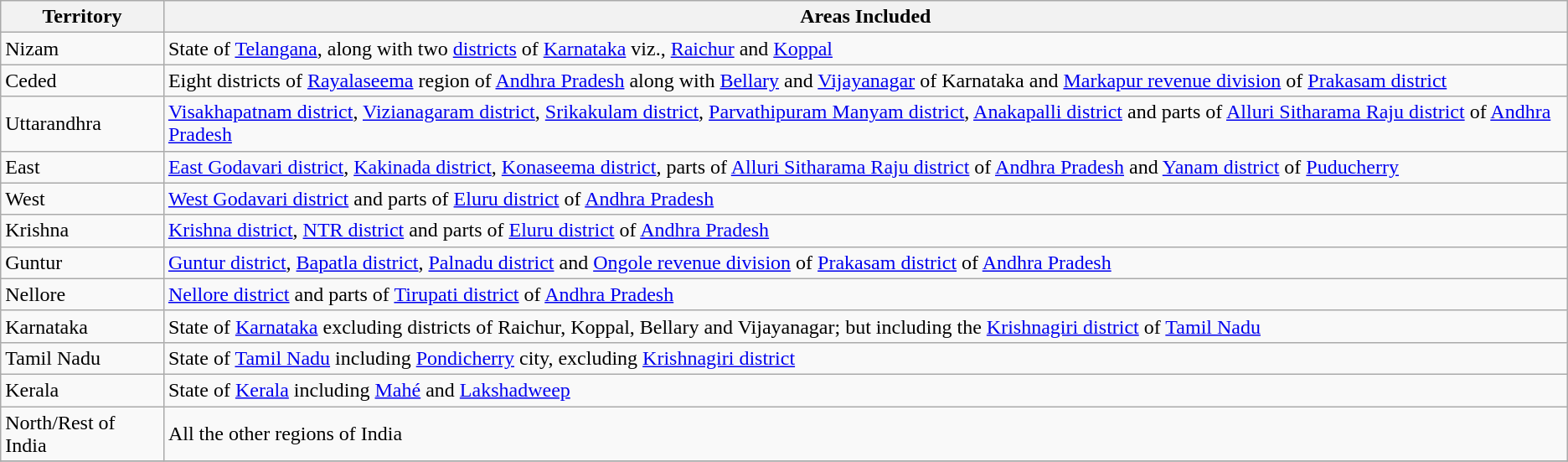<table class="wikitable">
<tr>
<th>Territory</th>
<th>Areas Included</th>
</tr>
<tr>
<td>Nizam</td>
<td>State of <a href='#'>Telangana</a>, along with two <a href='#'>districts</a> of <a href='#'>Karnataka</a> viz., <a href='#'>Raichur</a> and <a href='#'>Koppal</a></td>
</tr>
<tr>
<td>Ceded</td>
<td>Eight districts of <a href='#'>Rayalaseema</a> region of <a href='#'>Andhra Pradesh</a> along with <a href='#'>Bellary</a> and <a href='#'>Vijayanagar</a> of Karnataka and <a href='#'>Markapur revenue division</a> of <a href='#'>Prakasam district</a></td>
</tr>
<tr>
<td>Uttarandhra</td>
<td><a href='#'>Visakhapatnam district</a>, <a href='#'>Vizianagaram district</a>, <a href='#'>Srikakulam district</a>, <a href='#'>Parvathipuram Manyam district</a>, <a href='#'>Anakapalli district</a> and parts of <a href='#'>Alluri Sitharama Raju district</a> of <a href='#'>Andhra Pradesh</a></td>
</tr>
<tr>
<td>East</td>
<td><a href='#'>East Godavari district</a>, <a href='#'>Kakinada district</a>, <a href='#'>Konaseema district</a>, parts of <a href='#'>Alluri Sitharama Raju district</a> of <a href='#'>Andhra Pradesh</a> and <a href='#'>Yanam district</a> of <a href='#'>Puducherry</a></td>
</tr>
<tr>
<td>West</td>
<td><a href='#'>West Godavari district</a> and parts of <a href='#'>Eluru district</a> of <a href='#'>Andhra Pradesh</a></td>
</tr>
<tr>
<td>Krishna</td>
<td><a href='#'>Krishna district</a>, <a href='#'>NTR district</a> and parts of <a href='#'>Eluru district</a> of <a href='#'>Andhra Pradesh</a></td>
</tr>
<tr>
<td>Guntur</td>
<td><a href='#'>Guntur district</a>, <a href='#'>Bapatla district</a>, <a href='#'>Palnadu district</a> and <a href='#'>Ongole revenue division</a> of <a href='#'>Prakasam district</a> of <a href='#'>Andhra Pradesh</a></td>
</tr>
<tr>
<td>Nellore</td>
<td><a href='#'>Nellore district</a> and parts of <a href='#'>Tirupati district</a> of <a href='#'>Andhra Pradesh</a></td>
</tr>
<tr>
<td>Karnataka</td>
<td>State of <a href='#'>Karnataka</a> excluding districts of Raichur, Koppal, Bellary and Vijayanagar; but including the <a href='#'>Krishnagiri district</a> of <a href='#'>Tamil Nadu</a></td>
</tr>
<tr>
<td>Tamil Nadu</td>
<td>State of <a href='#'>Tamil Nadu</a> including <a href='#'>Pondicherry</a> city, excluding <a href='#'>Krishnagiri district</a></td>
</tr>
<tr>
<td>Kerala</td>
<td>State of <a href='#'>Kerala</a> including <a href='#'>Mahé</a> and <a href='#'>Lakshadweep</a></td>
</tr>
<tr>
<td>North/Rest of India</td>
<td>All the other regions of India</td>
</tr>
<tr>
</tr>
</table>
